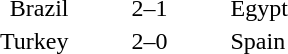<table style="text-align:center">
<tr>
<th width=200></th>
<th width=100></th>
<th width=200></th>
</tr>
<tr>
<td align=right>Brazil</td>
<td>2–1</td>
<td align=left>Egypt</td>
</tr>
<tr>
<td align=right>Turkey</td>
<td>2–0</td>
<td align=left>Spain</td>
</tr>
<tr>
</tr>
</table>
